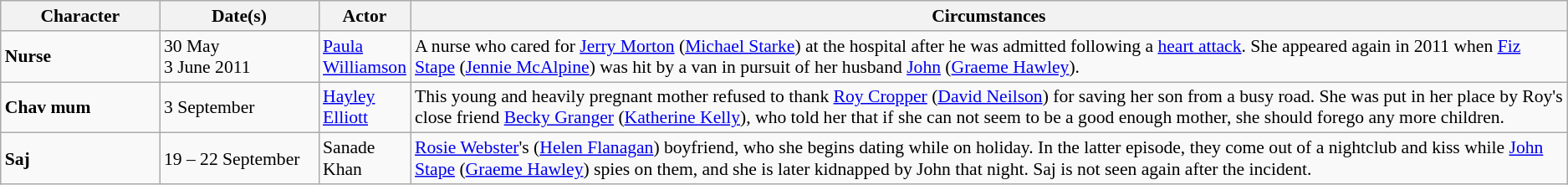<table class="wikitable plainrowheaders" style="font-size:90%">
<tr>
<th width="120">Character</th>
<th width="120">Date(s)</th>
<th width="50">Actor</th>
<th>Circumstances</th>
</tr>
<tr>
<td><strong>Nurse</strong></td>
<td>30 May<br>3 June 2011</td>
<td><a href='#'>Paula Williamson</a></td>
<td>A nurse who cared for <a href='#'>Jerry Morton</a> (<a href='#'>Michael Starke</a>) at the hospital after he was admitted following a <a href='#'>heart attack</a>. She appeared again in 2011 when <a href='#'>Fiz Stape</a> (<a href='#'>Jennie McAlpine</a>) was hit by a van in pursuit of her husband <a href='#'>John</a> (<a href='#'>Graeme Hawley</a>).</td>
</tr>
<tr>
<td><strong>Chav mum</strong></td>
<td>3 September</td>
<td><a href='#'>Hayley Elliott</a></td>
<td>This young and heavily pregnant mother refused to thank <a href='#'>Roy Cropper</a> (<a href='#'>David Neilson</a>) for saving her son from a busy road. She was put in her place by Roy's close friend <a href='#'>Becky Granger</a> (<a href='#'>Katherine Kelly</a>), who told her that if she can not seem to be a good enough mother, she should forego any more children.</td>
</tr>
<tr>
<td><strong>Saj</strong></td>
<td>19 – 22 September</td>
<td>Sanade Khan</td>
<td><a href='#'>Rosie Webster</a>'s (<a href='#'>Helen Flanagan</a>) boyfriend, who she begins dating while on holiday. In the latter episode, they come out of a nightclub and kiss while <a href='#'>John Stape</a> (<a href='#'>Graeme Hawley</a>) spies on them, and she is later kidnapped by John that night. Saj is not seen again after the incident.</td>
</tr>
</table>
